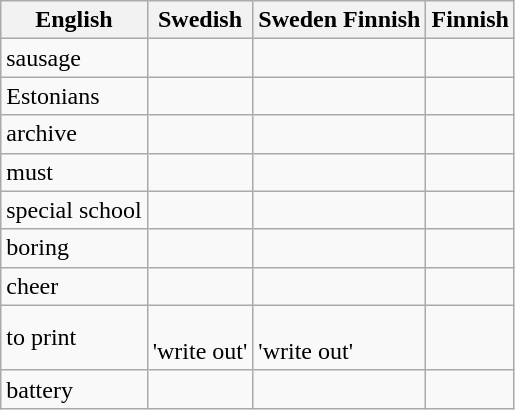<table class="wikitable">
<tr>
<th>English</th>
<th>Swedish</th>
<th><strong>Sweden Finnish</strong></th>
<th>Finnish</th>
</tr>
<tr>
<td>sausage</td>
<td></td>
<td></td>
<td></td>
</tr>
<tr>
<td>Estonians</td>
<td></td>
<td></td>
<td></td>
</tr>
<tr>
<td>archive</td>
<td></td>
<td></td>
<td></td>
</tr>
<tr>
<td>must</td>
<td></td>
<td></td>
<td></td>
</tr>
<tr>
<td>special school</td>
<td></td>
<td></td>
<td></td>
</tr>
<tr>
<td>boring</td>
<td></td>
<td></td>
<td></td>
</tr>
<tr>
<td>cheer</td>
<td></td>
<td></td>
<td></td>
</tr>
<tr>
<td>to print</td>
<td><br>'write out'</td>
<td><br>'write out'</td>
<td></td>
</tr>
<tr>
<td>battery</td>
<td></td>
<td></td>
<td></td>
</tr>
</table>
